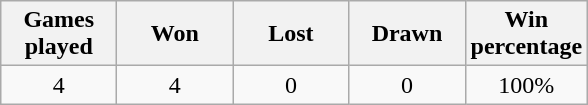<table class="wikitable" style="text-align:center">
<tr>
<th width="70">Games played</th>
<th width="70">Won</th>
<th width="70">Lost</th>
<th width="70">Drawn</th>
<th width="70">Win percentage</th>
</tr>
<tr>
<td>4</td>
<td>4</td>
<td>0</td>
<td>0</td>
<td>100%</td>
</tr>
</table>
